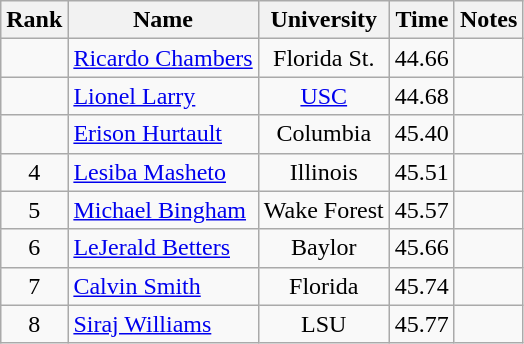<table class="wikitable sortable" style="text-align:center">
<tr>
<th>Rank</th>
<th>Name</th>
<th>University</th>
<th>Time</th>
<th>Notes</th>
</tr>
<tr>
<td></td>
<td align=left><a href='#'>Ricardo Chambers</a> </td>
<td>Florida St.</td>
<td>44.66</td>
<td></td>
</tr>
<tr>
<td></td>
<td align=left><a href='#'>Lionel Larry</a></td>
<td><a href='#'>USC</a></td>
<td>44.68</td>
<td></td>
</tr>
<tr>
<td></td>
<td align=left><a href='#'>Erison Hurtault</a> </td>
<td>Columbia</td>
<td>45.40</td>
<td></td>
</tr>
<tr>
<td>4</td>
<td align=left><a href='#'>Lesiba Masheto</a> </td>
<td>Illinois</td>
<td>45.51</td>
<td></td>
</tr>
<tr>
<td>5</td>
<td align=left><a href='#'>Michael Bingham</a> </td>
<td>Wake Forest</td>
<td>45.57</td>
<td></td>
</tr>
<tr>
<td>6</td>
<td align=left><a href='#'>LeJerald Betters</a></td>
<td>Baylor</td>
<td>45.66</td>
<td></td>
</tr>
<tr>
<td>7</td>
<td align=left><a href='#'>Calvin Smith</a></td>
<td>Florida</td>
<td>45.74</td>
<td></td>
</tr>
<tr>
<td>8</td>
<td align=left><a href='#'>Siraj Williams</a> </td>
<td>LSU</td>
<td>45.77</td>
<td></td>
</tr>
</table>
